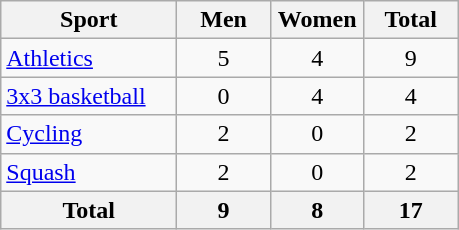<table class="wikitable sortable" style="text-align:center;">
<tr>
<th width=110>Sport</th>
<th width=55>Men</th>
<th width=55>Women</th>
<th width=55>Total</th>
</tr>
<tr>
<td align=left><a href='#'>Athletics</a></td>
<td>5</td>
<td>4</td>
<td>9</td>
</tr>
<tr>
<td align=left><a href='#'>3x3 basketball</a></td>
<td>0</td>
<td>4</td>
<td>4</td>
</tr>
<tr>
<td align=left><a href='#'>Cycling</a></td>
<td>2</td>
<td>0</td>
<td>2</td>
</tr>
<tr>
<td align=left><a href='#'>Squash</a></td>
<td>2</td>
<td>0</td>
<td>2</td>
</tr>
<tr>
<th>Total</th>
<th>9</th>
<th>8</th>
<th>17</th>
</tr>
</table>
